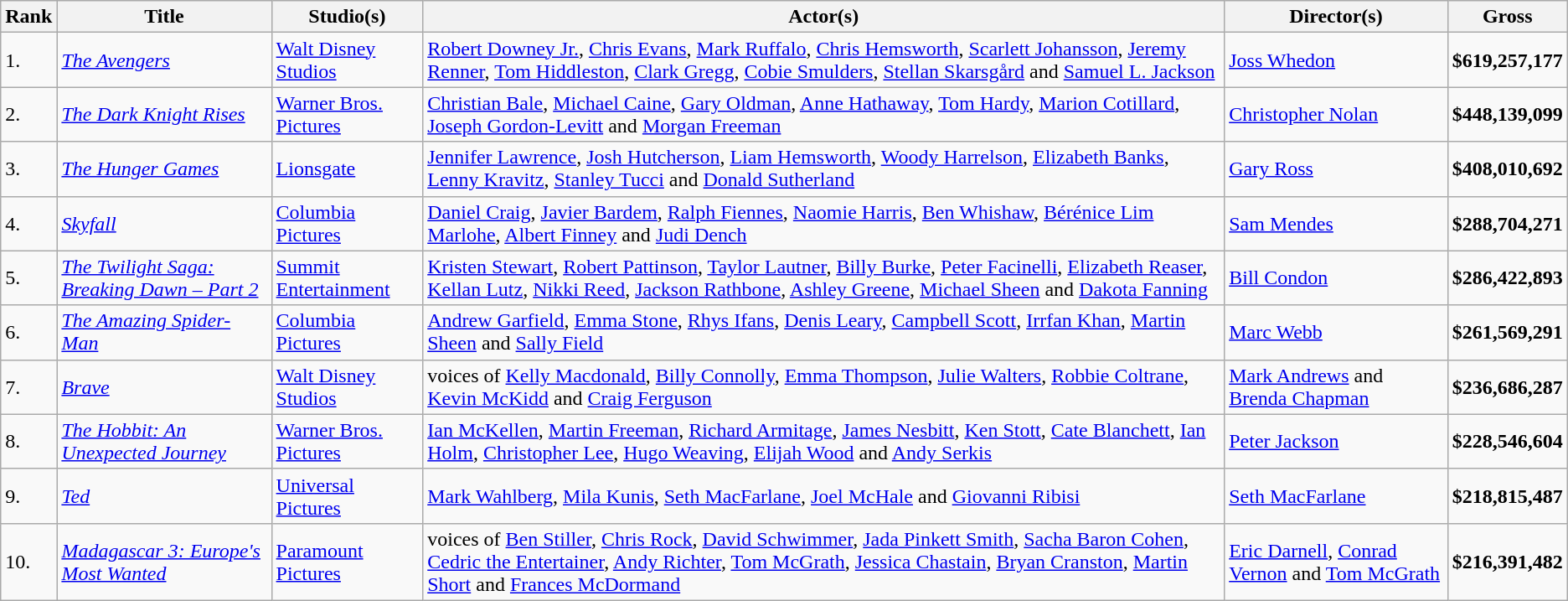<table class="wikitable">
<tr>
<th>Rank</th>
<th>Title</th>
<th>Studio(s)</th>
<th>Actor(s)</th>
<th>Director(s)</th>
<th>Gross</th>
</tr>
<tr>
<td>1.</td>
<td><em><a href='#'>The Avengers</a></em></td>
<td><a href='#'>Walt Disney Studios</a></td>
<td><a href='#'>Robert Downey Jr.</a>, <a href='#'>Chris Evans</a>, <a href='#'>Mark Ruffalo</a>, <a href='#'>Chris Hemsworth</a>, <a href='#'>Scarlett Johansson</a>, <a href='#'>Jeremy Renner</a>, <a href='#'>Tom Hiddleston</a>, <a href='#'>Clark Gregg</a>, <a href='#'>Cobie Smulders</a>, <a href='#'>Stellan Skarsgård</a> and <a href='#'>Samuel L. Jackson</a></td>
<td><a href='#'>Joss Whedon</a></td>
<td><strong>$619,257,177</strong></td>
</tr>
<tr>
<td>2.</td>
<td><em><a href='#'>The Dark Knight Rises</a></em></td>
<td><a href='#'>Warner Bros. Pictures</a></td>
<td><a href='#'>Christian Bale</a>, <a href='#'>Michael Caine</a>, <a href='#'>Gary Oldman</a>, <a href='#'>Anne Hathaway</a>, <a href='#'>Tom Hardy</a>, <a href='#'>Marion Cotillard</a>, <a href='#'>Joseph Gordon-Levitt</a> and <a href='#'>Morgan Freeman</a></td>
<td><a href='#'>Christopher Nolan</a></td>
<td><strong>$448,139,099</strong></td>
</tr>
<tr>
<td>3.</td>
<td><em><a href='#'>The Hunger Games</a></em></td>
<td><a href='#'>Lionsgate</a></td>
<td><a href='#'>Jennifer Lawrence</a>, <a href='#'>Josh Hutcherson</a>, <a href='#'>Liam Hemsworth</a>, <a href='#'>Woody Harrelson</a>, <a href='#'>Elizabeth Banks</a>, <a href='#'>Lenny Kravitz</a>, <a href='#'>Stanley Tucci</a> and <a href='#'>Donald Sutherland</a></td>
<td><a href='#'>Gary Ross</a></td>
<td><strong>$408,010,692</strong></td>
</tr>
<tr>
<td>4.</td>
<td><em><a href='#'>Skyfall</a></em></td>
<td><a href='#'>Columbia Pictures</a></td>
<td><a href='#'>Daniel Craig</a>, <a href='#'>Javier Bardem</a>, <a href='#'>Ralph Fiennes</a>, <a href='#'>Naomie Harris</a>, <a href='#'>Ben Whishaw</a>, <a href='#'>Bérénice Lim Marlohe</a>, <a href='#'>Albert Finney</a> and <a href='#'>Judi Dench</a></td>
<td><a href='#'>Sam Mendes</a></td>
<td><strong>$288,704,271</strong></td>
</tr>
<tr>
<td>5.</td>
<td><em><a href='#'>The Twilight Saga: Breaking Dawn – Part 2</a></em></td>
<td><a href='#'>Summit Entertainment</a></td>
<td><a href='#'>Kristen Stewart</a>, <a href='#'>Robert Pattinson</a>, <a href='#'>Taylor Lautner</a>, <a href='#'>Billy Burke</a>, <a href='#'>Peter Facinelli</a>, <a href='#'>Elizabeth Reaser</a>, <a href='#'>Kellan Lutz</a>, <a href='#'>Nikki Reed</a>, <a href='#'>Jackson Rathbone</a>, <a href='#'>Ashley Greene</a>, <a href='#'>Michael Sheen</a> and <a href='#'>Dakota Fanning</a></td>
<td><a href='#'>Bill Condon</a></td>
<td><strong>$286,422,893</strong></td>
</tr>
<tr>
<td>6.</td>
<td><em><a href='#'>The Amazing Spider-Man</a></em></td>
<td><a href='#'>Columbia Pictures</a></td>
<td><a href='#'>Andrew Garfield</a>, <a href='#'>Emma Stone</a>, <a href='#'>Rhys Ifans</a>, <a href='#'>Denis Leary</a>, <a href='#'>Campbell Scott</a>, <a href='#'>Irrfan Khan</a>, <a href='#'>Martin Sheen</a> and <a href='#'>Sally Field</a></td>
<td><a href='#'>Marc Webb</a></td>
<td><strong>$261,569,291</strong></td>
</tr>
<tr>
<td>7.</td>
<td><em><a href='#'>Brave</a></em></td>
<td><a href='#'>Walt Disney Studios</a></td>
<td>voices of <a href='#'>Kelly Macdonald</a>, <a href='#'>Billy Connolly</a>, <a href='#'>Emma Thompson</a>, <a href='#'>Julie Walters</a>, <a href='#'>Robbie Coltrane</a>, <a href='#'>Kevin McKidd</a> and <a href='#'>Craig Ferguson</a></td>
<td><a href='#'>Mark Andrews</a> and <a href='#'>Brenda Chapman</a></td>
<td><strong>$236,686,287</strong></td>
</tr>
<tr>
<td>8.</td>
<td><em><a href='#'>The Hobbit: An Unexpected Journey</a></em></td>
<td><a href='#'>Warner Bros. Pictures</a></td>
<td><a href='#'>Ian McKellen</a>, <a href='#'>Martin Freeman</a>, <a href='#'>Richard Armitage</a>, <a href='#'>James Nesbitt</a>, <a href='#'>Ken Stott</a>, <a href='#'>Cate Blanchett</a>, <a href='#'>Ian Holm</a>, <a href='#'>Christopher Lee</a>, <a href='#'>Hugo Weaving</a>, <a href='#'>Elijah Wood</a> and <a href='#'>Andy Serkis</a></td>
<td><a href='#'>Peter Jackson</a></td>
<td><strong>$228,546,604</strong></td>
</tr>
<tr>
<td>9.</td>
<td><em><a href='#'>Ted</a></em></td>
<td><a href='#'>Universal Pictures</a></td>
<td><a href='#'>Mark Wahlberg</a>, <a href='#'>Mila Kunis</a>, <a href='#'>Seth MacFarlane</a>, <a href='#'>Joel McHale</a> and <a href='#'>Giovanni Ribisi</a></td>
<td><a href='#'>Seth MacFarlane</a></td>
<td><strong>$218,815,487</strong></td>
</tr>
<tr>
<td>10.</td>
<td><em><a href='#'>Madagascar 3: Europe's Most Wanted</a></em></td>
<td><a href='#'>Paramount Pictures</a></td>
<td>voices of <a href='#'>Ben Stiller</a>, <a href='#'>Chris Rock</a>, <a href='#'>David Schwimmer</a>, <a href='#'>Jada Pinkett Smith</a>, <a href='#'>Sacha Baron Cohen</a>, <a href='#'>Cedric the Entertainer</a>, <a href='#'>Andy Richter</a>, <a href='#'>Tom McGrath</a>, <a href='#'>Jessica Chastain</a>, <a href='#'>Bryan Cranston</a>, <a href='#'>Martin Short</a> and <a href='#'>Frances McDormand</a></td>
<td><a href='#'>Eric Darnell</a>, <a href='#'>Conrad Vernon</a> and <a href='#'>Tom McGrath</a></td>
<td><strong>$216,391,482</strong></td>
</tr>
</table>
